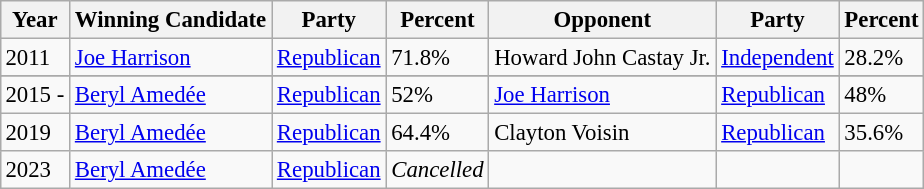<table class="wikitable" style="margin:0.5em auto; font-size:95%;">
<tr>
<th>Year</th>
<th>Winning Candidate</th>
<th>Party</th>
<th>Percent</th>
<th>Opponent</th>
<th>Party</th>
<th>Percent</th>
</tr>
<tr>
<td>2011</td>
<td><a href='#'>Joe Harrison</a></td>
<td><a href='#'>Republican</a></td>
<td>71.8%</td>
<td>Howard John Castay Jr.</td>
<td><a href='#'>Independent</a></td>
<td>28.2%</td>
</tr>
<tr>
</tr>
<tr>
<td>2015 -</td>
<td><a href='#'>Beryl Amedée</a></td>
<td><a href='#'>Republican</a></td>
<td>52%</td>
<td><a href='#'>Joe Harrison</a></td>
<td><a href='#'>Republican</a></td>
<td>48%</td>
</tr>
<tr>
<td>2019</td>
<td><a href='#'>Beryl Amedée</a></td>
<td><a href='#'>Republican</a></td>
<td>64.4%</td>
<td>Clayton Voisin</td>
<td><a href='#'>Republican</a></td>
<td>35.6%</td>
</tr>
<tr>
<td>2023</td>
<td><a href='#'>Beryl Amedée</a></td>
<td><a href='#'>Republican</a></td>
<td><em>Cancelled</em></td>
<td></td>
<td></td>
<td></td>
</tr>
</table>
